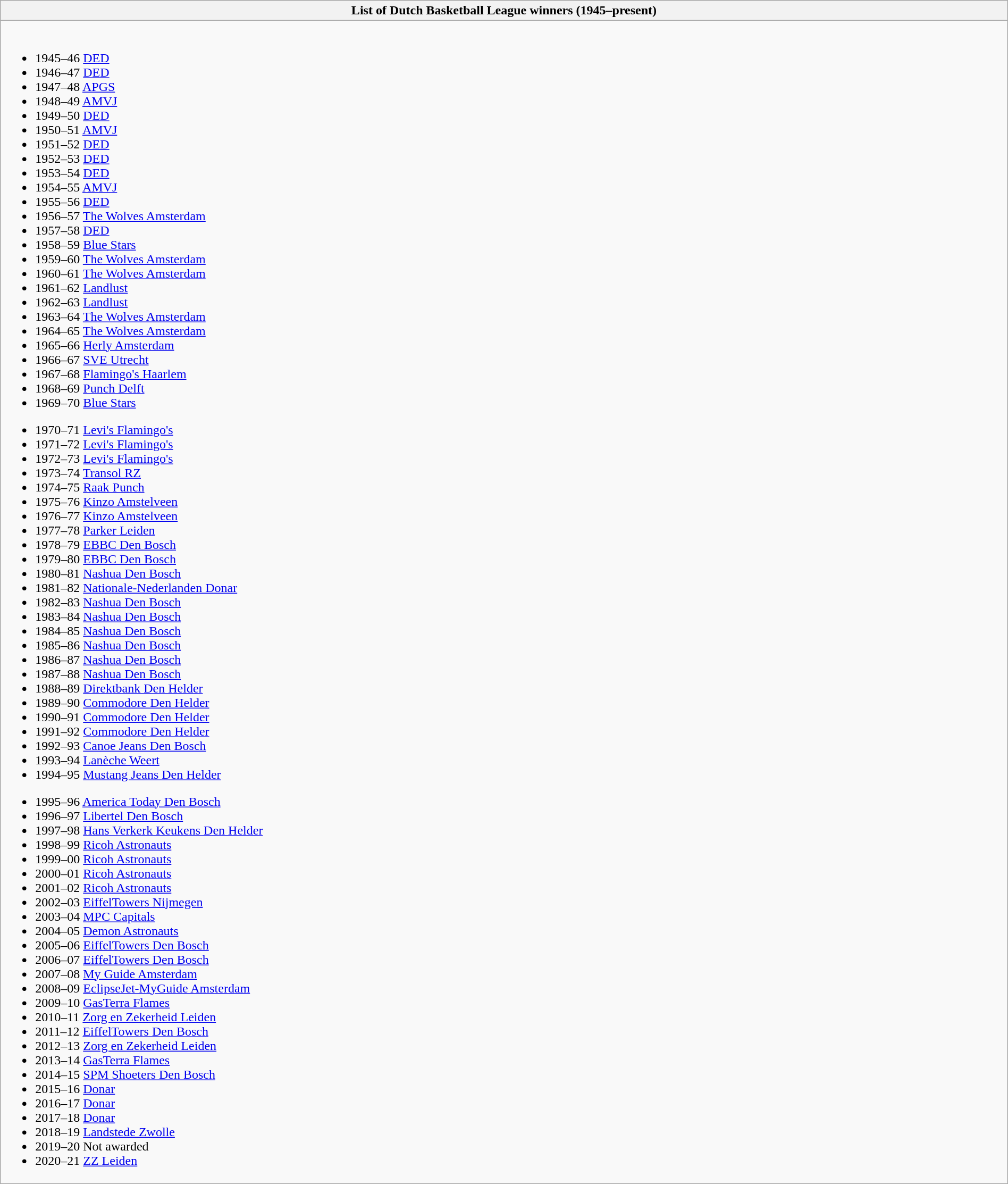<table class="wikitable collapsible collapsed" width=100%>
<tr>
<th>List of Dutch Basketball League winners (1945–present)</th>
</tr>
<tr>
<td><br><ul><li>1945–46 <a href='#'>DED</a></li><li>1946–47 <a href='#'>DED</a></li><li>1947–48 <a href='#'>APGS</a></li><li>1948–49 <a href='#'>AMVJ</a></li><li>1949–50 <a href='#'>DED</a></li><li>1950–51 <a href='#'>AMVJ</a></li><li>1951–52 <a href='#'>DED</a></li><li>1952–53 <a href='#'>DED</a></li><li>1953–54 <a href='#'>DED</a></li><li>1954–55 <a href='#'>AMVJ</a></li><li>1955–56 <a href='#'>DED</a></li><li>1956–57 <a href='#'>The Wolves Amsterdam</a></li><li>1957–58 <a href='#'>DED</a></li><li>1958–59 <a href='#'>Blue Stars</a></li><li>1959–60 <a href='#'>The Wolves Amsterdam</a></li><li>1960–61 <a href='#'>The Wolves Amsterdam</a></li><li>1961–62 <a href='#'>Landlust</a></li><li>1962–63 <a href='#'>Landlust</a></li><li>1963–64 <a href='#'>The Wolves Amsterdam</a></li><li>1964–65 <a href='#'>The Wolves Amsterdam</a></li><li>1965–66 <a href='#'>Herly Amsterdam</a></li><li>1966–67 <a href='#'>SVE Utrecht</a></li><li>1967–68 <a href='#'>Flamingo's Haarlem</a></li><li>1968–69 <a href='#'>Punch Delft</a></li><li>1969–70 <a href='#'>Blue Stars</a></li></ul><ul><li>1970–71 <a href='#'>Levi's Flamingo's</a></li><li>1971–72 <a href='#'>Levi's Flamingo's</a></li><li>1972–73 <a href='#'>Levi's Flamingo's</a></li><li>1973–74 <a href='#'>Transol RZ</a></li><li>1974–75 <a href='#'>Raak Punch</a></li><li>1975–76 <a href='#'>Kinzo Amstelveen</a></li><li>1976–77 <a href='#'>Kinzo Amstelveen</a></li><li>1977–78 <a href='#'>Parker Leiden</a></li><li>1978–79 <a href='#'>EBBC Den Bosch</a></li><li>1979–80 <a href='#'>EBBC Den Bosch</a></li><li>1980–81 <a href='#'>Nashua Den Bosch</a></li><li>1981–82 <a href='#'>Nationale-Nederlanden Donar</a></li><li>1982–83 <a href='#'>Nashua Den Bosch</a></li><li>1983–84 <a href='#'>Nashua Den Bosch</a></li><li>1984–85 <a href='#'>Nashua Den Bosch</a></li><li>1985–86 <a href='#'>Nashua Den Bosch</a></li><li>1986–87 <a href='#'>Nashua Den Bosch</a></li><li>1987–88 <a href='#'>Nashua Den Bosch</a></li><li>1988–89 <a href='#'>Direktbank Den Helder</a></li><li>1989–90 <a href='#'>Commodore Den Helder</a></li><li>1990–91 <a href='#'>Commodore Den Helder</a></li><li>1991–92 <a href='#'>Commodore Den Helder</a></li><li>1992–93 <a href='#'>Canoe Jeans Den Bosch</a></li><li>1993–94 <a href='#'>Lanèche Weert</a></li><li>1994–95 <a href='#'>Mustang Jeans Den Helder</a></li></ul><ul><li>1995–96 <a href='#'>America Today Den Bosch</a></li><li>1996–97 <a href='#'>Libertel Den Bosch</a></li><li>1997–98 <a href='#'>Hans Verkerk Keukens Den Helder</a></li><li>1998–99 <a href='#'>Ricoh Astronauts</a></li><li>1999–00 <a href='#'>Ricoh Astronauts</a></li><li>2000–01 <a href='#'>Ricoh Astronauts</a></li><li>2001–02 <a href='#'>Ricoh Astronauts</a></li><li>2002–03 <a href='#'>EiffelTowers Nijmegen</a></li><li>2003–04 <a href='#'>MPC Capitals</a></li><li>2004–05 <a href='#'>Demon Astronauts</a></li><li>2005–06 <a href='#'>EiffelTowers Den Bosch</a></li><li>2006–07 <a href='#'>EiffelTowers Den Bosch</a></li><li>2007–08 <a href='#'>My Guide Amsterdam</a></li><li>2008–09 <a href='#'>EclipseJet-MyGuide Amsterdam</a></li><li>2009–10 <a href='#'>GasTerra Flames</a></li><li>2010–11 <a href='#'>Zorg en Zekerheid Leiden</a></li><li>2011–12 <a href='#'>EiffelTowers Den Bosch</a></li><li>2012–13 <a href='#'>Zorg en Zekerheid Leiden</a></li><li>2013–14 <a href='#'>GasTerra Flames</a></li><li>2014–15 <a href='#'>SPM Shoeters Den Bosch</a></li><li>2015–16 <a href='#'>Donar</a></li><li>2016–17 <a href='#'>Donar</a></li><li>2017–18 <a href='#'>Donar</a></li><li>2018–19 <a href='#'>Landstede Zwolle</a></li><li>2019–20 Not awarded</li><li>2020–21 <a href='#'>ZZ Leiden</a></li></ul></td>
</tr>
</table>
